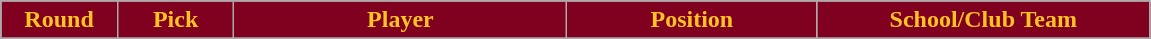<table class="wikitable sortable sortable">
<tr>
<th style="background:#800020;color:#ffc322;" width="7%">Round</th>
<th style="background:#800020;color:#ffc322;" width="7%">Pick</th>
<th style="background:#800020;color:#ffc322;" width="20%">Player</th>
<th style="background:#800020;color:#ffc322;" width="15%">Position</th>
<th style="background:#800020;color:#ffc322;" width="20%">School/Club Team</th>
</tr>
<tr>
</tr>
</table>
